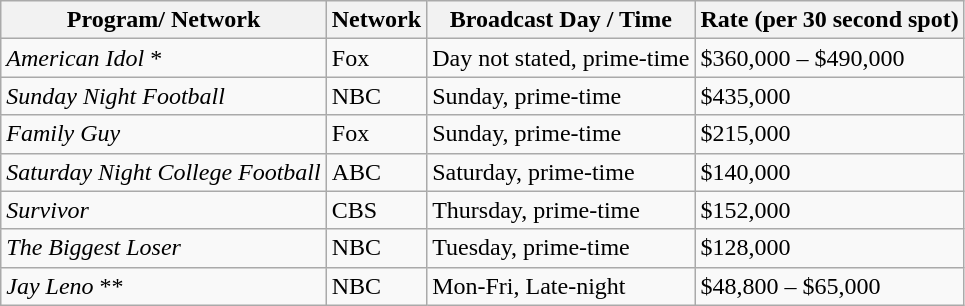<table class="wikitable">
<tr>
<th>Program/ Network</th>
<th>Network</th>
<th>Broadcast Day / Time</th>
<th>Rate (per 30 second spot)</th>
</tr>
<tr>
<td><em>American Idol</em> *</td>
<td>Fox</td>
<td>Day not stated, prime-time</td>
<td>$360,000 – $490,000</td>
</tr>
<tr>
<td><em>Sunday Night Football</em></td>
<td>NBC</td>
<td>Sunday, prime-time</td>
<td>$435,000</td>
</tr>
<tr>
<td><em>Family Guy</em></td>
<td>Fox</td>
<td>Sunday, prime-time</td>
<td>$215,000</td>
</tr>
<tr>
<td><em>Saturday Night College Football</em></td>
<td>ABC</td>
<td>Saturday, prime-time</td>
<td>$140,000</td>
</tr>
<tr>
<td><em>Survivor</em></td>
<td>CBS</td>
<td>Thursday, prime-time</td>
<td>$152,000</td>
</tr>
<tr>
<td><em>The Biggest Loser</em></td>
<td>NBC</td>
<td>Tuesday, prime-time</td>
<td>$128,000</td>
</tr>
<tr>
<td><em>Jay Leno</em> **</td>
<td>NBC</td>
<td>Mon-Fri, Late-night</td>
<td>$48,800 – $65,000</td>
</tr>
</table>
